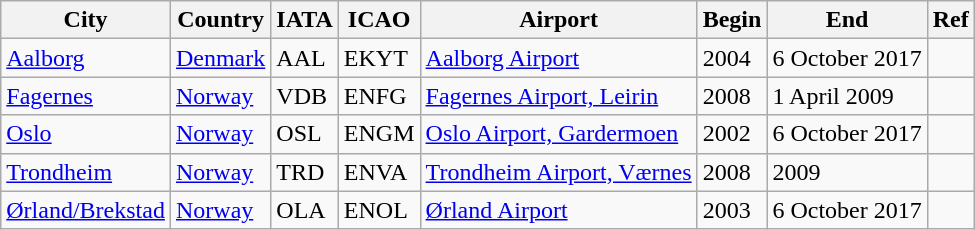<table class="wikitable sortable">
<tr>
<th>City</th>
<th>Country</th>
<th>IATA</th>
<th>ICAO</th>
<th>Airport</th>
<th>Begin</th>
<th>End</th>
<th class="unsortable">Ref</th>
</tr>
<tr>
<td><a href='#'>Aalborg</a></td>
<td><a href='#'>Denmark</a></td>
<td>AAL</td>
<td>EKYT</td>
<td><a href='#'>Aalborg Airport</a></td>
<td>2004</td>
<td>6 October 2017</td>
<td align=center></td>
</tr>
<tr>
<td><a href='#'>Fagernes</a></td>
<td><a href='#'>Norway</a></td>
<td>VDB</td>
<td>ENFG</td>
<td><a href='#'>Fagernes Airport, Leirin</a></td>
<td>2008</td>
<td>1 April 2009</td>
<td align="center"></td>
</tr>
<tr>
<td><a href='#'>Oslo</a></td>
<td><a href='#'>Norway</a></td>
<td>OSL</td>
<td>ENGM</td>
<td><a href='#'>Oslo Airport, Gardermoen</a></td>
<td>2002</td>
<td>6 October 2017</td>
<td align=center></td>
</tr>
<tr>
<td><a href='#'>Trondheim</a></td>
<td><a href='#'>Norway</a></td>
<td>TRD</td>
<td>ENVA</td>
<td><a href='#'>Trondheim Airport, Værnes</a></td>
<td>2008</td>
<td>2009</td>
<td align=center></td>
</tr>
<tr>
<td><a href='#'>Ørland/Brekstad</a></td>
<td><a href='#'>Norway</a></td>
<td>OLA</td>
<td>ENOL</td>
<td><a href='#'>Ørland Airport</a></td>
<td>2003</td>
<td>6 October 2017</td>
<td align=center></td>
</tr>
</table>
